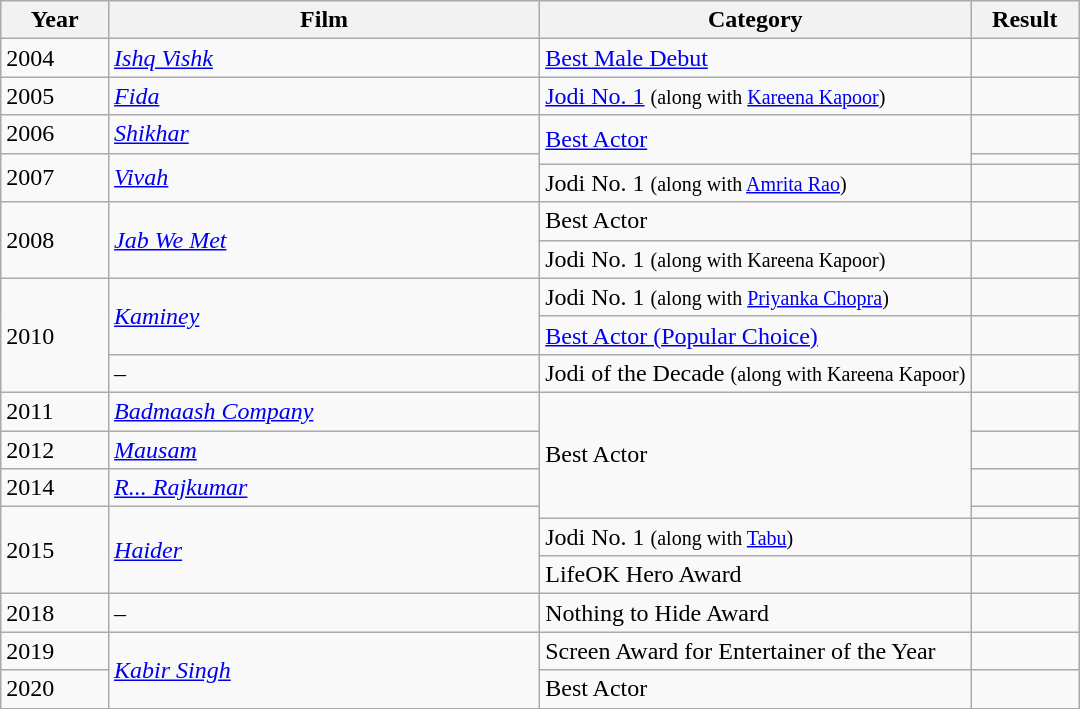<table class="wikitable">
<tr>
<th style="width:10%;">Year</th>
<th style="width:40%;">Film</th>
<th style="width:40%;">Category</th>
<th style="width:15%;">Result</th>
</tr>
<tr>
<td>2004</td>
<td><em><a href='#'>Ishq Vishk</a></em></td>
<td><a href='#'>Best Male Debut</a></td>
<td></td>
</tr>
<tr>
<td>2005</td>
<td><em><a href='#'>Fida</a></em></td>
<td><a href='#'>Jodi No. 1</a> <small>(along with <a href='#'>Kareena Kapoor</a>)</small></td>
<td></td>
</tr>
<tr>
<td>2006</td>
<td><em><a href='#'>Shikhar</a></em></td>
<td rowspan="2"><a href='#'>Best Actor</a></td>
<td></td>
</tr>
<tr>
<td rowspan="2">2007</td>
<td rowspan="2"><em><a href='#'>Vivah</a></em></td>
<td></td>
</tr>
<tr>
<td>Jodi No. 1 <small>(along with <a href='#'>Amrita Rao</a>)</small></td>
<td></td>
</tr>
<tr>
<td rowspan="2">2008</td>
<td rowspan="2"><em><a href='#'>Jab We Met</a></em></td>
<td>Best Actor</td>
<td></td>
</tr>
<tr>
<td>Jodi No. 1 <small>(along with Kareena Kapoor)</small></td>
<td></td>
</tr>
<tr>
<td rowspan="3">2010</td>
<td rowspan="2"><em><a href='#'>Kaminey</a></em></td>
<td>Jodi No. 1 <small>(along with <a href='#'>Priyanka Chopra</a>)</small></td>
<td></td>
</tr>
<tr>
<td><a href='#'>Best Actor (Popular Choice)</a></td>
<td></td>
</tr>
<tr>
<td>–</td>
<td>Jodi of the Decade <small>(along with Kareena Kapoor)</small></td>
<td></td>
</tr>
<tr>
<td>2011</td>
<td><em><a href='#'>Badmaash Company</a></em></td>
<td rowspan="4">Best Actor</td>
<td></td>
</tr>
<tr>
<td>2012</td>
<td><em><a href='#'>Mausam</a></em></td>
<td></td>
</tr>
<tr>
<td>2014</td>
<td><em><a href='#'>R... Rajkumar</a></em></td>
<td></td>
</tr>
<tr>
<td rowspan="3">2015</td>
<td rowspan="3"><em><a href='#'>Haider</a></em></td>
<td></td>
</tr>
<tr>
<td>Jodi No. 1 <small>(along with <a href='#'>Tabu</a>)</small></td>
<td></td>
</tr>
<tr>
<td>LifeOK Hero Award</td>
<td></td>
</tr>
<tr>
<td>2018</td>
<td>–</td>
<td>Nothing to Hide Award</td>
<td></td>
</tr>
<tr>
<td>2019</td>
<td rowspan="2"><em><a href='#'>Kabir Singh</a></em></td>
<td>Screen Award for Entertainer of the Year</td>
<td></td>
</tr>
<tr>
<td>2020</td>
<td>Best Actor</td>
<td></td>
</tr>
</table>
